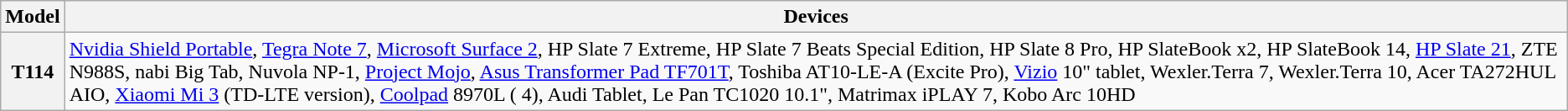<table class="wikitable">
<tr>
<th>Model</th>
<th>Devices</th>
</tr>
<tr>
<th>T114</th>
<td><a href='#'>Nvidia Shield Portable</a>, <a href='#'>Tegra Note 7</a>, <a href='#'>Microsoft Surface 2</a>, HP Slate 7 Extreme, HP Slate 7 Beats Special Edition, HP Slate 8 Pro, HP SlateBook x2, HP SlateBook 14, <a href='#'>HP Slate 21</a>, ZTE N988S, nabi Big Tab, Nuvola NP-1, <a href='#'>Project Mojo</a>, <a href='#'>Asus Transformer Pad TF701T</a>, Toshiba AT10-LE-A (Excite Pro), <a href='#'>Vizio</a> 10" tablet, Wexler.Terra 7, Wexler.Terra 10, Acer TA272HUL AIO, <a href='#'>Xiaomi Mi 3</a> (TD-LTE version), <a href='#'>Coolpad</a> 8970L ( 4), Audi Tablet, Le Pan TC1020 10.1", Matrimax iPLAY 7, Kobo Arc 10HD</td>
</tr>
</table>
